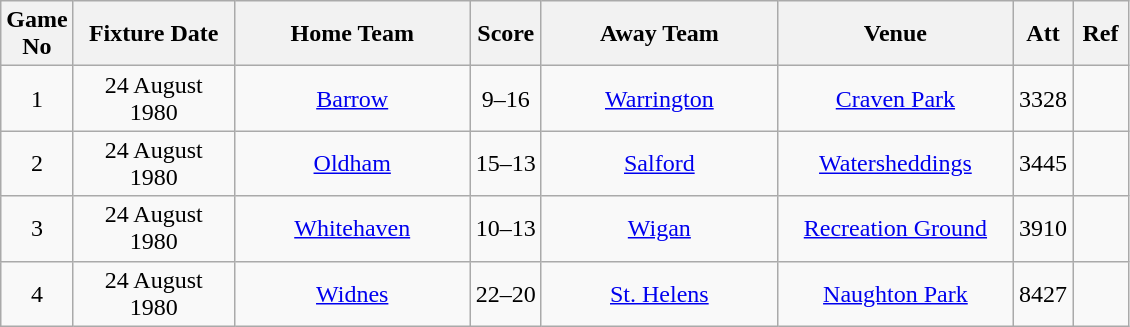<table class="wikitable" style="text-align:center;">
<tr>
<th width=20 abbr="No">Game No</th>
<th width=100 abbr="Date">Fixture Date</th>
<th width=150 abbr="Home Team">Home Team</th>
<th width=40 abbr="Score">Score</th>
<th width=150 abbr="Away Team">Away Team</th>
<th width=150 abbr="Venue">Venue</th>
<th width=30 abbr="Att">Att</th>
<th width=30 abbr="Ref">Ref</th>
</tr>
<tr>
<td>1</td>
<td>24 August 1980</td>
<td><a href='#'>Barrow</a></td>
<td>9–16</td>
<td><a href='#'>Warrington</a></td>
<td><a href='#'>Craven Park</a></td>
<td>3328</td>
<td></td>
</tr>
<tr>
<td>2</td>
<td>24 August 1980</td>
<td><a href='#'>Oldham</a></td>
<td>15–13</td>
<td><a href='#'>Salford</a></td>
<td><a href='#'>Watersheddings</a></td>
<td>3445</td>
<td></td>
</tr>
<tr>
<td>3</td>
<td>24 August 1980</td>
<td><a href='#'>Whitehaven</a></td>
<td>10–13</td>
<td><a href='#'>Wigan</a></td>
<td><a href='#'>Recreation Ground</a></td>
<td>3910</td>
<td></td>
</tr>
<tr>
<td>4</td>
<td>24 August 1980</td>
<td><a href='#'>Widnes</a></td>
<td>22–20</td>
<td><a href='#'>St. Helens</a></td>
<td><a href='#'>Naughton Park</a></td>
<td>8427</td>
<td></td>
</tr>
</table>
